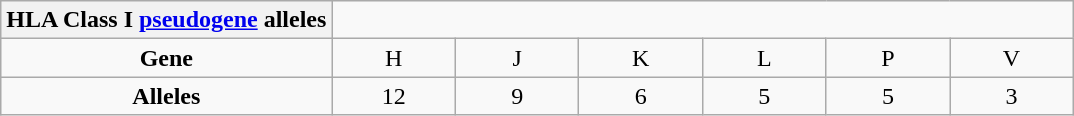<table class="wikitable collapsible collapsed">
<tr align="center">
<th>HLA Class I <a href='#'>pseudogene</a> alleles</th>
</tr>
<tr align="center">
<td><strong>Gene</strong></td>
<td style="width: 75px;">H</td>
<td style="width: 75px;">J</td>
<td style="width: 75px;">K</td>
<td style="width: 75px;">L</td>
<td style="width: 75px;">P</td>
<td style="width: 75px;">V</td>
</tr>
<tr align="center">
<td><strong>Alleles</strong></td>
<td>12</td>
<td>9</td>
<td>6</td>
<td>5</td>
<td>5</td>
<td>3</td>
</tr>
</table>
